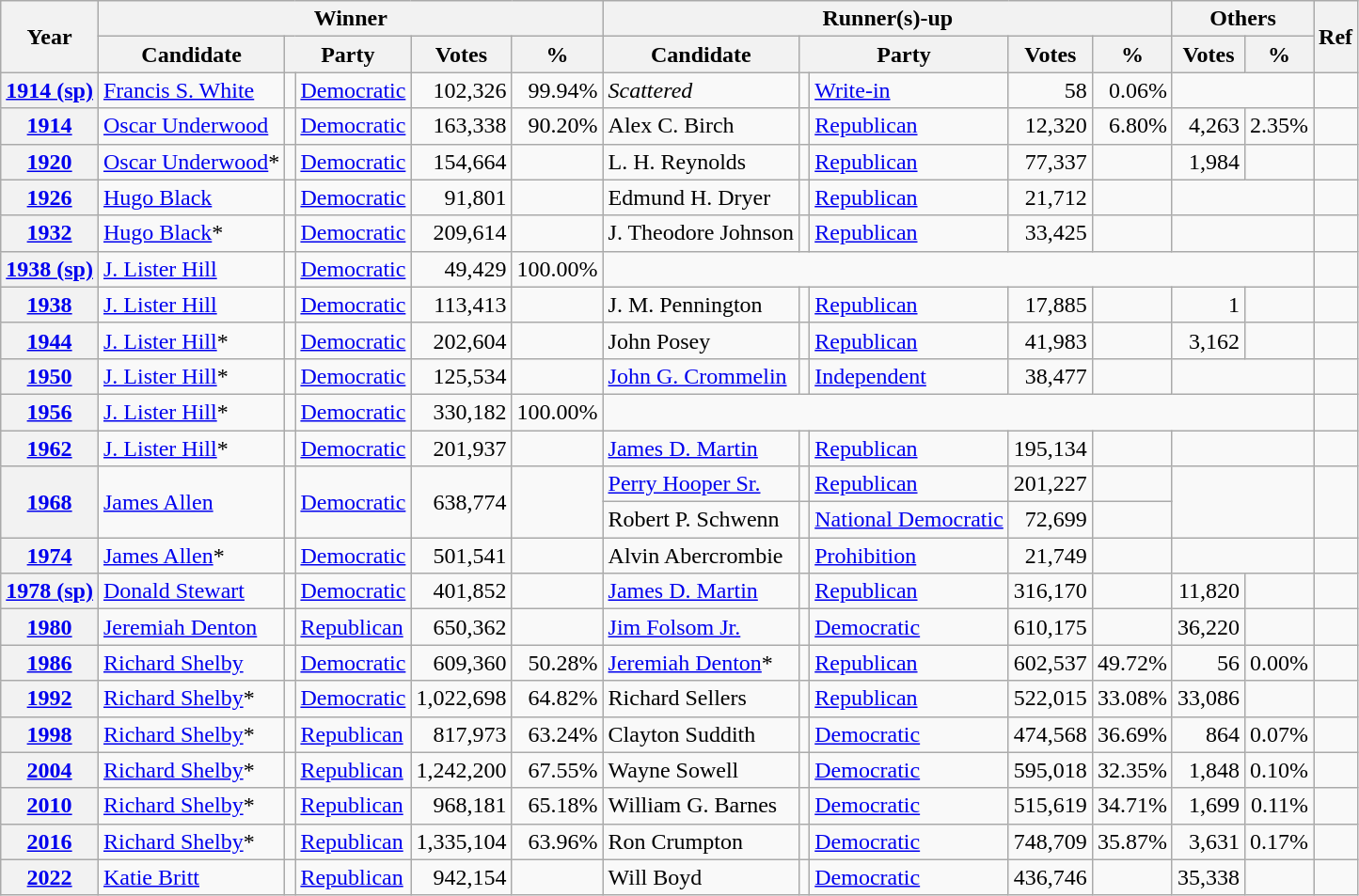<table class=wikitable style=text-align:right>
<tr>
<th rowspan=2>Year</th>
<th colspan=5>Winner</th>
<th colspan=5>Runner(s)-up</th>
<th colspan=2>Others</th>
<th rowspan=2>Ref</th>
</tr>
<tr>
<th>Candidate</th>
<th colspan=2>Party</th>
<th>Votes</th>
<th>%</th>
<th>Candidate</th>
<th colspan=2>Party</th>
<th>Votes</th>
<th>%</th>
<th>Votes</th>
<th>%</th>
</tr>
<tr>
<th><a href='#'>1914 (sp)</a></th>
<td align=left><a href='#'>Francis S. White</a></td>
<td style=background:></td>
<td align=left><a href='#'>Democratic</a></td>
<td>102,326</td>
<td>99.94%</td>
<td align=left><em>Scattered</em></td>
<td style=background:></td>
<td align=left><a href='#'>Write-in</a></td>
<td>58</td>
<td>0.06%</td>
<td colspan=2></td>
<td align=center></td>
</tr>
<tr>
<th><a href='#'>1914</a></th>
<td align=left><a href='#'>Oscar Underwood</a></td>
<td style=background:></td>
<td align=left><a href='#'>Democratic</a></td>
<td>163,338</td>
<td>90.20%</td>
<td align=left>Alex C. Birch</td>
<td style=background:></td>
<td align=left><a href='#'>Republican</a></td>
<td>12,320</td>
<td>6.80%</td>
<td>4,263</td>
<td>2.35%</td>
<td align=center></td>
</tr>
<tr>
<th><a href='#'>1920</a></th>
<td align=left><a href='#'>Oscar Underwood</a>*</td>
<td style=background:></td>
<td align=left><a href='#'>Democratic</a></td>
<td>154,664</td>
<td></td>
<td align=left>L. H. Reynolds</td>
<td style=background:></td>
<td align=left><a href='#'>Republican</a></td>
<td>77,337</td>
<td></td>
<td>1,984</td>
<td></td>
<td align=center></td>
</tr>
<tr>
<th><a href='#'>1926</a></th>
<td align=left><a href='#'>Hugo Black</a></td>
<td style=background:></td>
<td align=left><a href='#'>Democratic</a></td>
<td>91,801</td>
<td></td>
<td align=left>Edmund H. Dryer</td>
<td style=background:></td>
<td align=left><a href='#'>Republican</a></td>
<td>21,712</td>
<td></td>
<td colspan=2></td>
<td align=center></td>
</tr>
<tr>
<th><a href='#'>1932</a></th>
<td align=left><a href='#'>Hugo Black</a>*</td>
<td style=background:></td>
<td align=left><a href='#'>Democratic</a></td>
<td>209,614</td>
<td></td>
<td align=left>J. Theodore Johnson</td>
<td style=background:></td>
<td align=left><a href='#'>Republican</a></td>
<td>33,425</td>
<td></td>
<td colspan=2></td>
<td align=center></td>
</tr>
<tr>
<th><a href='#'>1938 (sp)</a></th>
<td align=left><a href='#'>J. Lister Hill</a></td>
<td style=background:></td>
<td align=left><a href='#'>Democratic</a></td>
<td>49,429</td>
<td>100.00%</td>
<td colspan=7></td>
<td align=center></td>
</tr>
<tr>
<th><a href='#'>1938</a></th>
<td align=left><a href='#'>J. Lister Hill</a></td>
<td style=background:></td>
<td align=left><a href='#'>Democratic</a></td>
<td>113,413</td>
<td></td>
<td align=left>J. M. Pennington</td>
<td style=background:></td>
<td align=left><a href='#'>Republican</a></td>
<td>17,885</td>
<td></td>
<td>1</td>
<td></td>
<td align=center></td>
</tr>
<tr>
<th><a href='#'>1944</a></th>
<td align=left><a href='#'>J. Lister Hill</a>*</td>
<td style=background:></td>
<td align=left><a href='#'>Democratic</a></td>
<td>202,604</td>
<td></td>
<td align=left>John Posey</td>
<td style=background:></td>
<td align=left><a href='#'>Republican</a></td>
<td>41,983</td>
<td></td>
<td>3,162</td>
<td></td>
<td align=center></td>
</tr>
<tr>
<th><a href='#'>1950</a></th>
<td align=left><a href='#'>J. Lister Hill</a>*</td>
<td style=background:></td>
<td align=left><a href='#'>Democratic</a></td>
<td>125,534</td>
<td></td>
<td align=left><a href='#'>John G. Crommelin</a></td>
<td style=background:></td>
<td align=left><a href='#'>Independent</a></td>
<td>38,477</td>
<td></td>
<td colspan=2></td>
<td align=center></td>
</tr>
<tr>
<th><a href='#'>1956</a></th>
<td align=left><a href='#'>J. Lister Hill</a>*</td>
<td style=background:></td>
<td align=left><a href='#'>Democratic</a></td>
<td>330,182</td>
<td>100.00%</td>
<td colspan=7></td>
<td align=center></td>
</tr>
<tr>
<th><a href='#'>1962</a></th>
<td align=left><a href='#'>J. Lister Hill</a>*</td>
<td style=background:></td>
<td align=left><a href='#'>Democratic</a></td>
<td>201,937</td>
<td></td>
<td align=left><a href='#'>James D. Martin</a></td>
<td style=background:></td>
<td align=left><a href='#'>Republican</a></td>
<td>195,134</td>
<td></td>
<td colspan=2></td>
<td align=center></td>
</tr>
<tr>
<th rowspan=2><a href='#'>1968</a></th>
<td rowspan=2 align=left><a href='#'>James Allen</a></td>
<td rowspan=2 style=background:></td>
<td rowspan=2 align=left><a href='#'>Democratic</a></td>
<td rowspan=2>638,774</td>
<td rowspan=2></td>
<td align=left><a href='#'>Perry Hooper Sr.</a></td>
<td style=background:></td>
<td align=left><a href='#'>Republican</a></td>
<td>201,227</td>
<td></td>
<td rowspan=2 colspan=2></td>
<td rowspan=2 align=center></td>
</tr>
<tr>
<td align=left>Robert P. Schwenn</td>
<td style=background:></td>
<td align=left><a href='#'>National Democratic</a></td>
<td>72,699</td>
<td></td>
</tr>
<tr>
<th><a href='#'>1974</a></th>
<td align=left><a href='#'>James Allen</a>*</td>
<td style=background:></td>
<td align=left><a href='#'>Democratic</a></td>
<td>501,541</td>
<td></td>
<td align=left>Alvin Abercrombie</td>
<td style=background:></td>
<td align=left><a href='#'>Prohibition</a></td>
<td>21,749</td>
<td></td>
<td colspan=2></td>
<td align=center></td>
</tr>
<tr>
<th><a href='#'>1978 (sp)</a></th>
<td align=left><a href='#'>Donald Stewart</a></td>
<td style=background:></td>
<td align=left><a href='#'>Democratic</a></td>
<td>401,852</td>
<td></td>
<td align=left><a href='#'>James D. Martin</a></td>
<td style=background:></td>
<td align=left><a href='#'>Republican</a></td>
<td>316,170</td>
<td></td>
<td>11,820</td>
<td></td>
<td align=center></td>
</tr>
<tr>
<th><a href='#'>1980</a></th>
<td align=left><a href='#'>Jeremiah Denton</a></td>
<td style=background:></td>
<td align=left><a href='#'>Republican</a></td>
<td>650,362</td>
<td></td>
<td align=left><a href='#'>Jim Folsom Jr.</a></td>
<td style=background:></td>
<td align=left><a href='#'>Democratic</a></td>
<td>610,175</td>
<td></td>
<td>36,220</td>
<td></td>
<td align=center></td>
</tr>
<tr>
<th><a href='#'>1986</a></th>
<td align=left><a href='#'>Richard Shelby</a></td>
<td style=background:></td>
<td align=left><a href='#'>Democratic</a></td>
<td>609,360</td>
<td>50.28%</td>
<td align=left><a href='#'>Jeremiah Denton</a>*</td>
<td style=background:></td>
<td align=left><a href='#'>Republican</a></td>
<td>602,537</td>
<td>49.72%</td>
<td>56</td>
<td>0.00%</td>
<td align=center></td>
</tr>
<tr>
<th><a href='#'>1992</a></th>
<td align=left><a href='#'>Richard Shelby</a>*</td>
<td style=background:></td>
<td align=left><a href='#'>Democratic</a></td>
<td>1,022,698</td>
<td>64.82%</td>
<td align=left>Richard Sellers</td>
<td style=background:></td>
<td align=left><a href='#'>Republican</a></td>
<td>522,015</td>
<td>33.08%</td>
<td>33,086</td>
<td></td>
<td align=center></td>
</tr>
<tr>
<th><a href='#'>1998</a></th>
<td align=left><a href='#'>Richard Shelby</a>*</td>
<td style=background:></td>
<td align=left><a href='#'>Republican</a></td>
<td>817,973</td>
<td>63.24%</td>
<td align=left>Clayton Suddith</td>
<td style=background:></td>
<td align=left><a href='#'>Democratic</a></td>
<td>474,568</td>
<td>36.69%</td>
<td>864</td>
<td>0.07%</td>
<td align=center></td>
</tr>
<tr>
<th><a href='#'>2004</a></th>
<td align=left><a href='#'>Richard Shelby</a>*</td>
<td style=background:></td>
<td align=left><a href='#'>Republican</a></td>
<td>1,242,200</td>
<td>67.55%</td>
<td align=left>Wayne Sowell</td>
<td style=background:></td>
<td align=left><a href='#'>Democratic</a></td>
<td>595,018</td>
<td>32.35%</td>
<td>1,848</td>
<td>0.10%</td>
<td align=center></td>
</tr>
<tr>
<th><a href='#'>2010</a></th>
<td align=left><a href='#'>Richard Shelby</a>*</td>
<td style=background:></td>
<td align=left><a href='#'>Republican</a></td>
<td>968,181</td>
<td>65.18%</td>
<td align=left>William G. Barnes</td>
<td style=background:></td>
<td align=left><a href='#'>Democratic</a></td>
<td>515,619</td>
<td>34.71%</td>
<td>1,699</td>
<td>0.11%</td>
<td align=center></td>
</tr>
<tr>
<th><a href='#'>2016</a></th>
<td align=left><a href='#'>Richard Shelby</a>*</td>
<td style=background:></td>
<td align=left><a href='#'>Republican</a></td>
<td>1,335,104</td>
<td>63.96%</td>
<td align=left>Ron Crumpton</td>
<td style=background:></td>
<td align=left><a href='#'>Democratic</a></td>
<td>748,709</td>
<td>35.87%</td>
<td>3,631</td>
<td>0.17%</td>
<td align=center></td>
</tr>
<tr>
<th><a href='#'>2022</a></th>
<td align=left><a href='#'>Katie Britt</a></td>
<td style=background:></td>
<td align=left><a href='#'>Republican</a></td>
<td>942,154</td>
<td></td>
<td align=left>Will Boyd</td>
<td style=background:></td>
<td align=left><a href='#'>Democratic</a></td>
<td>436,746</td>
<td></td>
<td>35,338</td>
<td></td>
<td align=center></td>
</tr>
</table>
